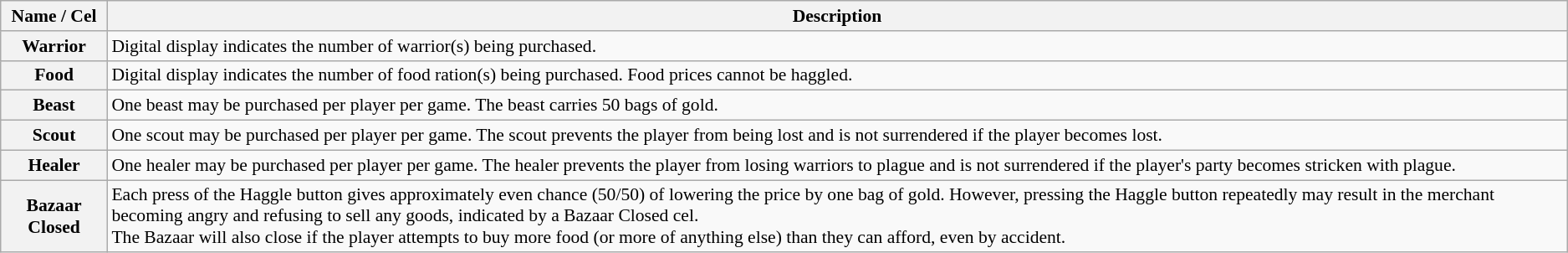<table class="wikitable" style="font-size:90%;text-align:center;">
<tr>
<th>Name / Cel</th>
<th>Description</th>
</tr>
<tr>
<th>Warrior</th>
<td style="text-align:left;">Digital display indicates the number of warrior(s) being purchased.</td>
</tr>
<tr>
<th>Food</th>
<td style="text-align:left;">Digital display indicates the number of food ration(s) being purchased. Food prices cannot be haggled.</td>
</tr>
<tr>
<th>Beast</th>
<td style="text-align:left;">One beast may be purchased per player per game. The beast carries 50 bags of gold.</td>
</tr>
<tr>
<th>Scout</th>
<td style="text-align:left;">One scout may be purchased per player per game. The scout prevents the player from being lost and is not surrendered if the player becomes lost.</td>
</tr>
<tr>
<th>Healer</th>
<td style="text-align:left;">One healer may be purchased per player per game. The healer prevents the player from losing warriors to plague and is not surrendered if the player's party becomes stricken with plague.</td>
</tr>
<tr>
<th>Bazaar Closed</th>
<td style="text-align:left;">Each press of the Haggle button gives approximately even chance (50/50) of lowering the price by one bag of gold. However, pressing the Haggle button repeatedly may result in the merchant becoming angry and refusing to sell any goods, indicated by a Bazaar Closed cel.<br>The Bazaar will also close if the player attempts to buy more food (or more of anything else) than they can afford, even by accident.</td>
</tr>
</table>
